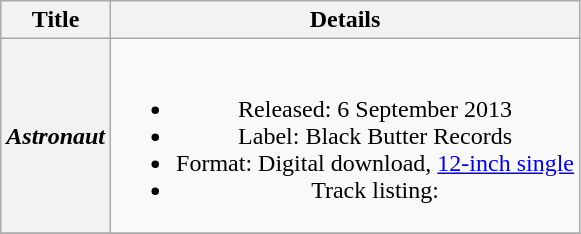<table class="wikitable plainrowheaders" style="text-align:center;">
<tr>
<th scope="col">Title</th>
<th scope="col">Details</th>
</tr>
<tr>
<th scope="row"><em>Astronaut</em></th>
<td><br><ul><li>Released: 6 September 2013</li><li>Label: Black Butter Records</li><li>Format: Digital download, <a href='#'>12-inch single</a></li><li>Track listing:</li></ul></td>
</tr>
<tr>
</tr>
</table>
